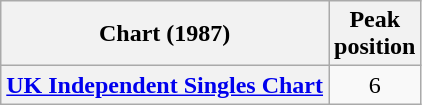<table class="wikitable plainrowheaders" style="text-align:center">
<tr>
<th scope="col">Chart (1987)</th>
<th scope="col">Peak<br>position</th>
</tr>
<tr>
<th scope="row"><a href='#'>UK Independent Singles Chart</a></th>
<td>6</td>
</tr>
</table>
